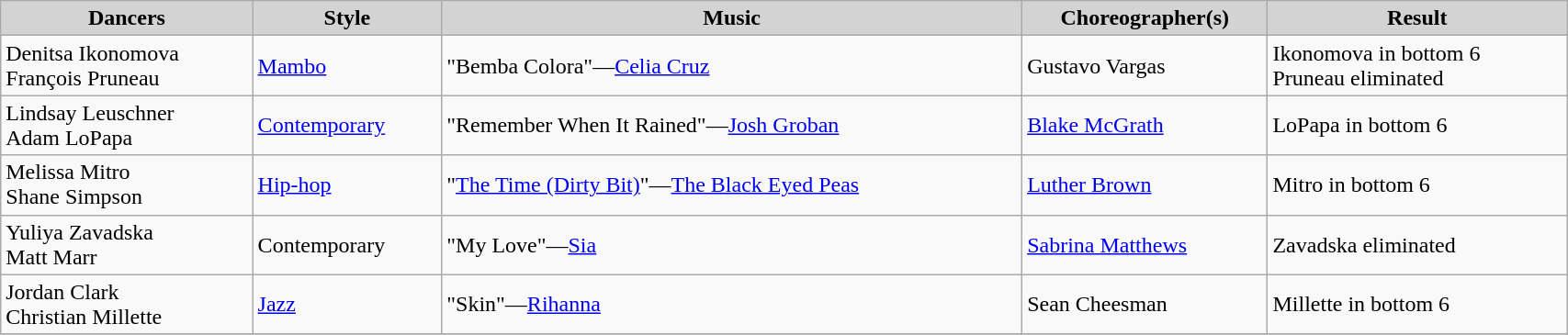<table class="wikitable" width="90%">
<tr bgcolor="lightgrey">
<td align="center"><strong>Dancers</strong></td>
<td align="center"><strong>Style</strong></td>
<td align="center"><strong>Music</strong></td>
<td align="center"><strong>Choreographer(s)</strong></td>
<td align="center"><strong>Result</strong></td>
</tr>
<tr>
<td>Denitsa Ikonomova<br>François Pruneau</td>
<td><a href='#'>Mambo</a></td>
<td>"Bemba Colora"—<a href='#'>Celia Cruz</a></td>
<td>Gustavo Vargas</td>
<td>Ikonomova in bottom 6<br>Pruneau eliminated</td>
</tr>
<tr>
<td>Lindsay Leuschner<br>Adam LoPapa</td>
<td><a href='#'>Contemporary</a></td>
<td>"Remember When It Rained"—<a href='#'>Josh Groban</a></td>
<td><a href='#'>Blake McGrath</a></td>
<td>LoPapa in bottom 6</td>
</tr>
<tr>
<td>Melissa Mitro<br>Shane Simpson</td>
<td><a href='#'>Hip-hop</a></td>
<td>"<a href='#'>The Time (Dirty Bit)</a>"—<a href='#'>The Black Eyed Peas</a></td>
<td><a href='#'>Luther Brown</a></td>
<td>Mitro in bottom 6</td>
</tr>
<tr>
<td>Yuliya Zavadska<br>Matt Marr</td>
<td>Contemporary</td>
<td>"My Love"—<a href='#'>Sia</a></td>
<td><a href='#'>Sabrina Matthews</a></td>
<td>Zavadska eliminated</td>
</tr>
<tr>
<td>Jordan Clark<br>Christian Millette</td>
<td><a href='#'>Jazz</a></td>
<td>"Skin"—<a href='#'>Rihanna</a></td>
<td>Sean Cheesman</td>
<td>Millette in bottom 6</td>
</tr>
<tr>
</tr>
</table>
